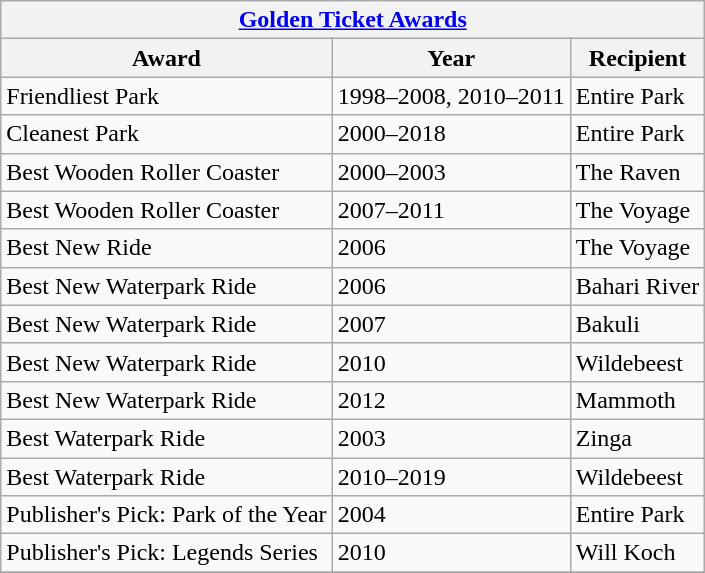<table class="wikitable sortable">
<tr>
<th colspan="3"><a href='#'>Golden Ticket Awards</a></th>
</tr>
<tr>
<th>Award</th>
<th>Year</th>
<th>Recipient</th>
</tr>
<tr>
<td>Friendliest Park</td>
<td>1998–2008, 2010–2011</td>
<td>Entire Park</td>
</tr>
<tr>
<td>Cleanest Park</td>
<td>2000–2018</td>
<td>Entire Park</td>
</tr>
<tr>
<td>Best Wooden Roller Coaster</td>
<td>2000–2003</td>
<td>The Raven</td>
</tr>
<tr>
<td>Best Wooden Roller Coaster</td>
<td>2007–2011</td>
<td>The Voyage</td>
</tr>
<tr>
<td>Best New Ride</td>
<td>2006</td>
<td>The Voyage</td>
</tr>
<tr>
<td>Best New Waterpark Ride</td>
<td>2006</td>
<td>Bahari River</td>
</tr>
<tr>
<td>Best New Waterpark Ride</td>
<td>2007</td>
<td>Bakuli</td>
</tr>
<tr>
<td>Best New Waterpark Ride</td>
<td>2010</td>
<td>Wildebeest</td>
</tr>
<tr>
<td>Best New Waterpark Ride</td>
<td>2012</td>
<td>Mammoth</td>
</tr>
<tr>
<td>Best Waterpark Ride</td>
<td>2003</td>
<td>Zinga</td>
</tr>
<tr>
<td>Best Waterpark Ride</td>
<td>2010–2019</td>
<td>Wildebeest</td>
</tr>
<tr>
<td>Publisher's Pick: Park of the Year </td>
<td>2004</td>
<td>Entire Park</td>
</tr>
<tr>
<td>Publisher's Pick: Legends Series </td>
<td>2010</td>
<td>Will Koch</td>
</tr>
<tr>
</tr>
</table>
